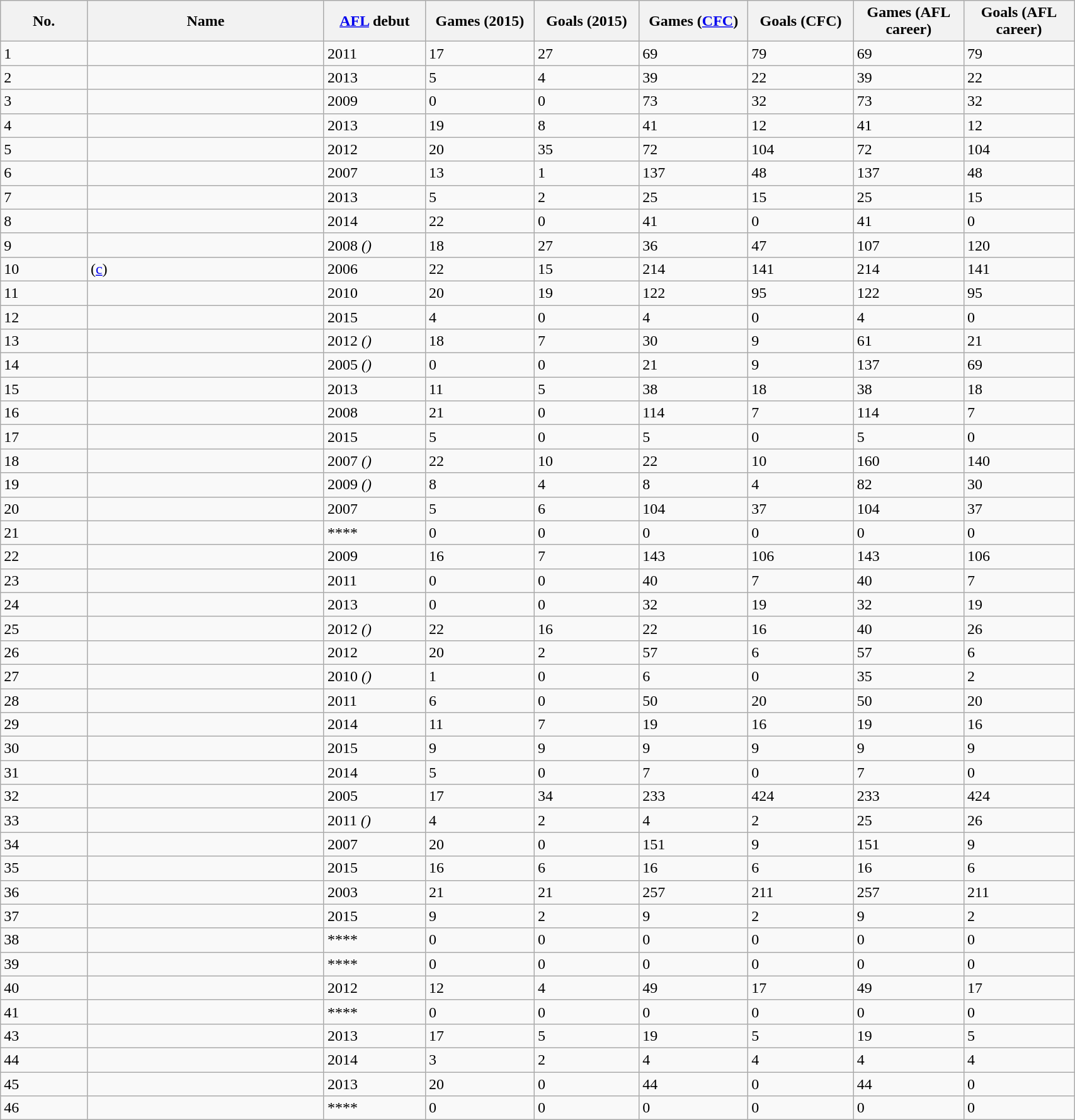<table class="wikitable sortable" style="width:90%;">
<tr style="background:#efefef;">
<th width=2%>No.</th>
<th width=6%>Name</th>
<th width=2%><a href='#'>AFL</a> debut</th>
<th width=2%>Games (2015)</th>
<th width=2%>Goals (2015)</th>
<th width=2%>Games (<a href='#'>CFC</a>)</th>
<th width=2%>Goals (CFC)</th>
<th width=2%>Games (AFL career)</th>
<th width=2%>Goals (AFL career)</th>
</tr>
<tr>
<td align=left>1</td>
<td></td>
<td>2011</td>
<td>17</td>
<td>27</td>
<td>69</td>
<td>79</td>
<td>69</td>
<td>79</td>
</tr>
<tr>
<td align=left>2</td>
<td></td>
<td>2013</td>
<td>5</td>
<td>4</td>
<td>39</td>
<td>22</td>
<td>39</td>
<td>22</td>
</tr>
<tr>
<td align=left>3</td>
<td></td>
<td>2009</td>
<td>0</td>
<td>0</td>
<td>73</td>
<td>32</td>
<td>73</td>
<td>32</td>
</tr>
<tr>
<td align=left>4</td>
<td></td>
<td>2013</td>
<td>19</td>
<td>8</td>
<td>41</td>
<td>12</td>
<td>41</td>
<td>12</td>
</tr>
<tr>
<td align=left>5</td>
<td></td>
<td>2012</td>
<td>20</td>
<td>35</td>
<td>72</td>
<td>104</td>
<td>72</td>
<td>104</td>
</tr>
<tr>
<td align=left>6</td>
<td></td>
<td>2007</td>
<td>13</td>
<td>1</td>
<td>137</td>
<td>48</td>
<td>137</td>
<td>48</td>
</tr>
<tr>
<td align=left>7</td>
<td></td>
<td>2013</td>
<td>5</td>
<td>2</td>
<td>25</td>
<td>15</td>
<td>25</td>
<td>15</td>
</tr>
<tr>
<td align=left>8</td>
<td></td>
<td>2014</td>
<td>22</td>
<td>0</td>
<td>41</td>
<td>0</td>
<td>41</td>
<td>0</td>
</tr>
<tr>
<td align=left>9</td>
<td></td>
<td>2008 <em>()</em></td>
<td>18</td>
<td>27</td>
<td>36</td>
<td>47</td>
<td>107</td>
<td>120</td>
</tr>
<tr>
<td align=left>10</td>
<td> (<a href='#'>c</a>)</td>
<td>2006</td>
<td>22</td>
<td>15</td>
<td>214</td>
<td>141</td>
<td>214</td>
<td>141</td>
</tr>
<tr>
<td align=left>11</td>
<td></td>
<td>2010</td>
<td>20</td>
<td>19</td>
<td>122</td>
<td>95</td>
<td>122</td>
<td>95</td>
</tr>
<tr>
<td align=left>12</td>
<td></td>
<td>2015</td>
<td>4</td>
<td>0</td>
<td>4</td>
<td>0</td>
<td>4</td>
<td>0</td>
</tr>
<tr>
<td align=left>13</td>
<td></td>
<td>2012 <em>()</em></td>
<td>18</td>
<td>7</td>
<td>30</td>
<td>9</td>
<td>61</td>
<td>21</td>
</tr>
<tr>
<td align=left>14</td>
<td></td>
<td>2005 <em>()</em></td>
<td>0</td>
<td>0</td>
<td>21</td>
<td>9</td>
<td>137</td>
<td>69</td>
</tr>
<tr>
<td align=left>15</td>
<td></td>
<td>2013</td>
<td>11</td>
<td>5</td>
<td>38</td>
<td>18</td>
<td>38</td>
<td>18</td>
</tr>
<tr>
<td align=left>16</td>
<td></td>
<td>2008</td>
<td>21</td>
<td>0</td>
<td>114</td>
<td>7</td>
<td>114</td>
<td>7</td>
</tr>
<tr>
<td align=left>17</td>
<td></td>
<td>2015</td>
<td>5</td>
<td>0</td>
<td>5</td>
<td>0</td>
<td>5</td>
<td>0</td>
</tr>
<tr>
<td align=left>18</td>
<td></td>
<td>2007 <em>()</em></td>
<td>22</td>
<td>10</td>
<td>22</td>
<td>10</td>
<td>160</td>
<td>140</td>
</tr>
<tr>
<td align=left>19</td>
<td></td>
<td>2009 <em>()</em></td>
<td>8</td>
<td>4</td>
<td>8</td>
<td>4</td>
<td>82</td>
<td>30</td>
</tr>
<tr>
<td align=left>20</td>
<td></td>
<td>2007</td>
<td>5</td>
<td>6</td>
<td>104</td>
<td>37</td>
<td>104</td>
<td>37</td>
</tr>
<tr>
<td align=left>21</td>
<td></td>
<td>****</td>
<td>0</td>
<td>0</td>
<td>0</td>
<td>0</td>
<td>0</td>
<td>0</td>
</tr>
<tr>
<td align=left>22</td>
<td></td>
<td>2009</td>
<td>16</td>
<td>7</td>
<td>143</td>
<td>106</td>
<td>143</td>
<td>106</td>
</tr>
<tr>
<td align=left>23</td>
<td></td>
<td>2011</td>
<td>0</td>
<td>0</td>
<td>40</td>
<td>7</td>
<td>40</td>
<td>7</td>
</tr>
<tr>
<td align=left>24</td>
<td></td>
<td>2013</td>
<td>0</td>
<td>0</td>
<td>32</td>
<td>19</td>
<td>32</td>
<td>19</td>
</tr>
<tr>
<td align=left>25</td>
<td></td>
<td>2012 <em>()</em></td>
<td>22</td>
<td>16</td>
<td>22</td>
<td>16</td>
<td>40</td>
<td>26</td>
</tr>
<tr>
<td align=left>26</td>
<td></td>
<td>2012</td>
<td>20</td>
<td>2</td>
<td>57</td>
<td>6</td>
<td>57</td>
<td>6</td>
</tr>
<tr>
<td align=left>27</td>
<td></td>
<td>2010 <em>()</em></td>
<td>1</td>
<td>0</td>
<td>6</td>
<td>0</td>
<td>35</td>
<td>2</td>
</tr>
<tr>
<td align=left>28</td>
<td></td>
<td>2011</td>
<td>6</td>
<td>0</td>
<td>50</td>
<td>20</td>
<td>50</td>
<td>20</td>
</tr>
<tr>
<td align=left>29</td>
<td></td>
<td>2014</td>
<td>11</td>
<td>7</td>
<td>19</td>
<td>16</td>
<td>19</td>
<td>16</td>
</tr>
<tr>
<td align=left>30</td>
<td></td>
<td>2015</td>
<td>9</td>
<td>9</td>
<td>9</td>
<td>9</td>
<td>9</td>
<td>9</td>
</tr>
<tr>
<td align=left>31</td>
<td></td>
<td>2014</td>
<td>5</td>
<td>0</td>
<td>7</td>
<td>0</td>
<td>7</td>
<td>0</td>
</tr>
<tr>
<td align=left>32</td>
<td></td>
<td>2005</td>
<td>17</td>
<td>34</td>
<td>233</td>
<td>424</td>
<td>233</td>
<td>424</td>
</tr>
<tr>
<td align=left>33</td>
<td></td>
<td>2011 <em>()</em></td>
<td>4</td>
<td>2</td>
<td>4</td>
<td>2</td>
<td>25</td>
<td>26</td>
</tr>
<tr>
<td align=left>34</td>
<td></td>
<td>2007</td>
<td>20</td>
<td>0</td>
<td>151</td>
<td>9</td>
<td>151</td>
<td>9</td>
</tr>
<tr>
<td align=left>35</td>
<td></td>
<td>2015</td>
<td>16</td>
<td>6</td>
<td>16</td>
<td>6</td>
<td>16</td>
<td>6</td>
</tr>
<tr>
<td align=left>36</td>
<td></td>
<td>2003</td>
<td>21</td>
<td>21</td>
<td>257</td>
<td>211</td>
<td>257</td>
<td>211</td>
</tr>
<tr>
<td align=left>37</td>
<td></td>
<td>2015</td>
<td>9</td>
<td>2</td>
<td>9</td>
<td>2</td>
<td>9</td>
<td>2</td>
</tr>
<tr>
<td align=left>38</td>
<td></td>
<td>****</td>
<td>0</td>
<td>0</td>
<td>0</td>
<td>0</td>
<td>0</td>
<td>0</td>
</tr>
<tr>
<td align=left>39</td>
<td></td>
<td>****</td>
<td>0</td>
<td>0</td>
<td>0</td>
<td>0</td>
<td>0</td>
<td>0</td>
</tr>
<tr>
<td align=left>40</td>
<td></td>
<td>2012</td>
<td>12</td>
<td>4</td>
<td>49</td>
<td>17</td>
<td>49</td>
<td>17</td>
</tr>
<tr>
<td align=left>41</td>
<td></td>
<td>****</td>
<td>0</td>
<td>0</td>
<td>0</td>
<td>0</td>
<td>0</td>
<td>0</td>
</tr>
<tr>
<td align=left>43</td>
<td></td>
<td>2013</td>
<td>17</td>
<td>5</td>
<td>19</td>
<td>5</td>
<td>19</td>
<td>5</td>
</tr>
<tr>
<td align=left>44</td>
<td></td>
<td>2014</td>
<td>3</td>
<td>2</td>
<td>4</td>
<td>4</td>
<td>4</td>
<td>4</td>
</tr>
<tr>
<td align=left>45</td>
<td></td>
<td>2013</td>
<td>20</td>
<td>0</td>
<td>44</td>
<td>0</td>
<td>44</td>
<td>0</td>
</tr>
<tr>
<td align=left>46</td>
<td></td>
<td>****</td>
<td>0</td>
<td>0</td>
<td>0</td>
<td>0</td>
<td>0</td>
<td>0</td>
</tr>
</table>
